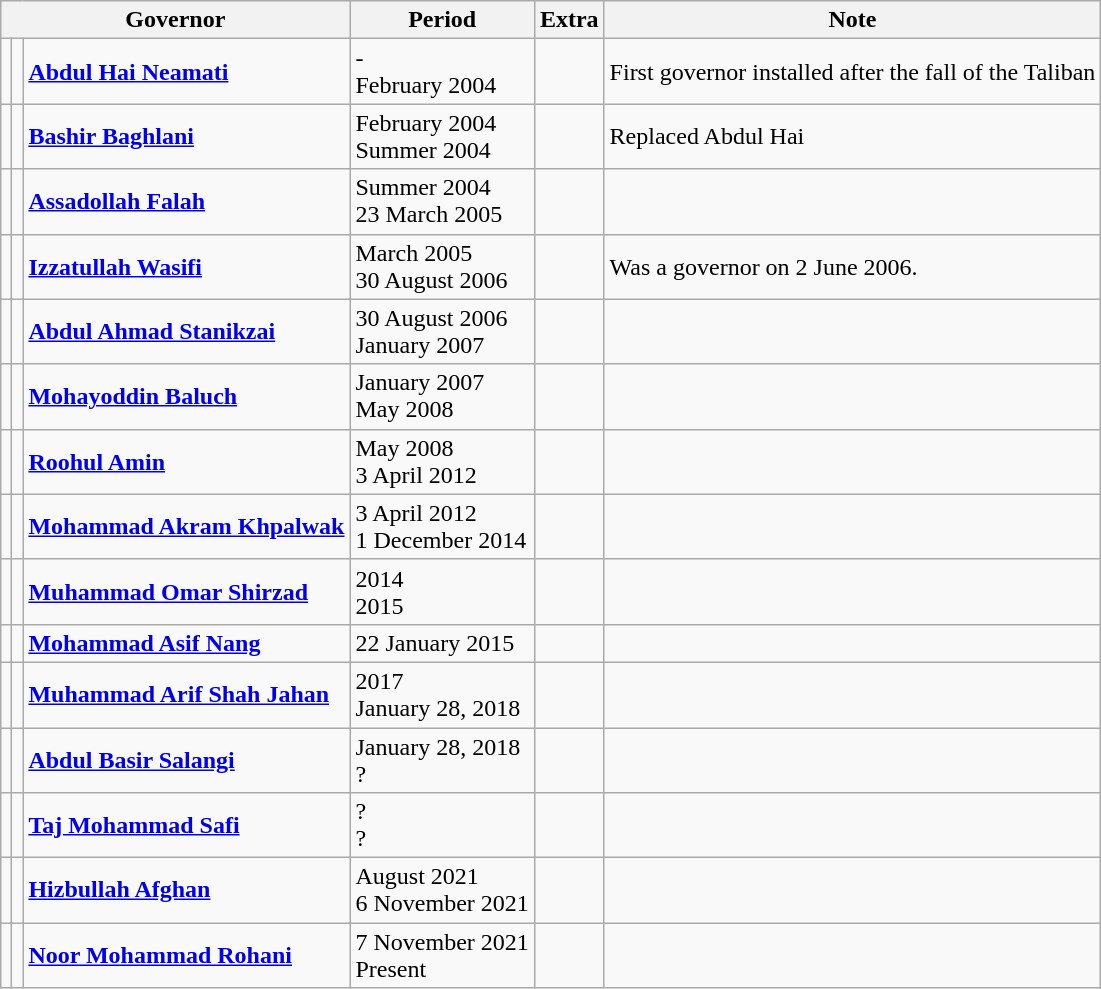<table class="wikitable">
<tr>
<th colspan="3">Governor</th>
<th>Period</th>
<th>Extra</th>
<th>Note</th>
</tr>
<tr>
<td></td>
<td></td>
<td><strong><a href='#'>Abdul Hai Neamati</a></strong></td>
<td>- <br> February 2004</td>
<td></td>
<td>First governor installed after the fall of the Taliban</td>
</tr>
<tr>
<td></td>
<td></td>
<td><strong><a href='#'>Bashir Baghlani</a></strong></td>
<td>February 2004 <br> Summer 2004</td>
<td></td>
<td>Replaced Abdul Hai</td>
</tr>
<tr>
<td></td>
<td></td>
<td><strong><a href='#'>Assadollah Falah</a></strong></td>
<td>Summer 2004 <br> 23 March 2005</td>
<td></td>
<td></td>
</tr>
<tr>
<td></td>
<td></td>
<td><strong><a href='#'>Izzatullah Wasifi</a></strong></td>
<td>March 2005 <br> 30 August 2006</td>
<td></td>
<td>Was a governor on 2 June 2006.</td>
</tr>
<tr>
<td></td>
<td></td>
<td><strong><a href='#'>Abdul Ahmad Stanikzai</a></strong></td>
<td>30 August 2006 <br> January 2007</td>
<td></td>
<td></td>
</tr>
<tr>
<td></td>
<td></td>
<td><strong><a href='#'>Mohayoddin Baluch</a></strong></td>
<td>January 2007 <br> May 2008</td>
<td></td>
<td></td>
</tr>
<tr>
<td></td>
<td></td>
<td><strong><a href='#'>Roohul Amin</a></strong></td>
<td>May 2008 <br> 3 April 2012</td>
<td></td>
<td></td>
</tr>
<tr>
<td></td>
<td></td>
<td><strong><a href='#'>Mohammad Akram Khpalwak</a></strong></td>
<td>3 April 2012 <br> 1 December 2014</td>
<td></td>
<td></td>
</tr>
<tr>
<td></td>
<td></td>
<td><strong><a href='#'>Muhammad Omar Shirzad</a></strong></td>
<td>2014<br>2015</td>
<td></td>
<td></td>
</tr>
<tr>
<td></td>
<td></td>
<td><strong><a href='#'>Mohammad Asif Nang</a></strong></td>
<td>22 January 2015 <br></td>
<td></td>
<td></td>
</tr>
<tr>
<td></td>
<td></td>
<td><strong><a href='#'>Muhammad Arif Shah Jahan</a></strong></td>
<td>2017<br>January 28, 2018</td>
<td></td>
<td></td>
</tr>
<tr>
<td></td>
<td></td>
<td><strong><a href='#'>Abdul Basir Salangi</a></strong></td>
<td>January 28, 2018<br>?</td>
<td></td>
<td></td>
</tr>
<tr>
<td></td>
<td></td>
<td><strong><a href='#'>Taj Mohammad Safi</a></strong></td>
<td>?<br>?</td>
<td></td>
<td></td>
</tr>
<tr>
<td></td>
<td></td>
<td><strong><a href='#'>Hizbullah Afghan</a></strong></td>
<td>August 2021<br>6 November 2021</td>
<td></td>
<td></td>
</tr>
<tr>
<td></td>
<td></td>
<td><strong><a href='#'>Noor Mohammad Rohani</a></strong></td>
<td>7 November 2021<br>Present</td>
<td></td>
<td></td>
</tr>
</table>
